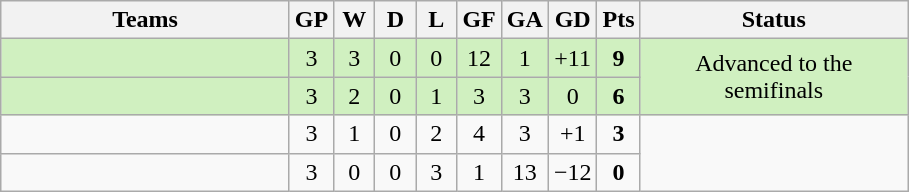<table class="wikitable" style="text-align:center">
<tr>
<th width=185>Teams</th>
<th width=20>GP</th>
<th width=20>W</th>
<th width=20>D</th>
<th width=20>L</th>
<th width=20>GF</th>
<th width=20>GA</th>
<th width=20>GD</th>
<th width=20>Pts</th>
<th width=171>Status</th>
</tr>
<tr bgcolor="#D0F0C0">
<td style="text-align:left;"></td>
<td>3</td>
<td>3</td>
<td>0</td>
<td>0</td>
<td>12</td>
<td>1</td>
<td>+11</td>
<td><strong>9</strong></td>
<td rowspan=2>Advanced to the semifinals</td>
</tr>
<tr bgcolor="#D0F0C0">
<td style="text-align:left;"></td>
<td>3</td>
<td>2</td>
<td>0</td>
<td>1</td>
<td>3</td>
<td>3</td>
<td>0</td>
<td><strong>6</strong></td>
</tr>
<tr>
<td style="text-align:left;"></td>
<td>3</td>
<td>1</td>
<td>0</td>
<td>2</td>
<td>4</td>
<td>3</td>
<td>+1</td>
<td><strong>3</strong></td>
</tr>
<tr>
<td style="text-align:left;"></td>
<td>3</td>
<td>0</td>
<td>0</td>
<td>3</td>
<td>1</td>
<td>13</td>
<td>−12</td>
<td><strong>0</strong></td>
</tr>
</table>
